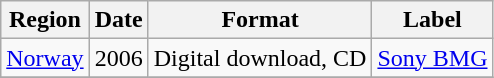<table class=wikitable>
<tr>
<th>Region</th>
<th>Date</th>
<th>Format</th>
<th>Label</th>
</tr>
<tr>
<td><a href='#'>Norway</a></td>
<td>2006</td>
<td>Digital download, CD</td>
<td><a href='#'>Sony BMG</a></td>
</tr>
<tr>
</tr>
</table>
